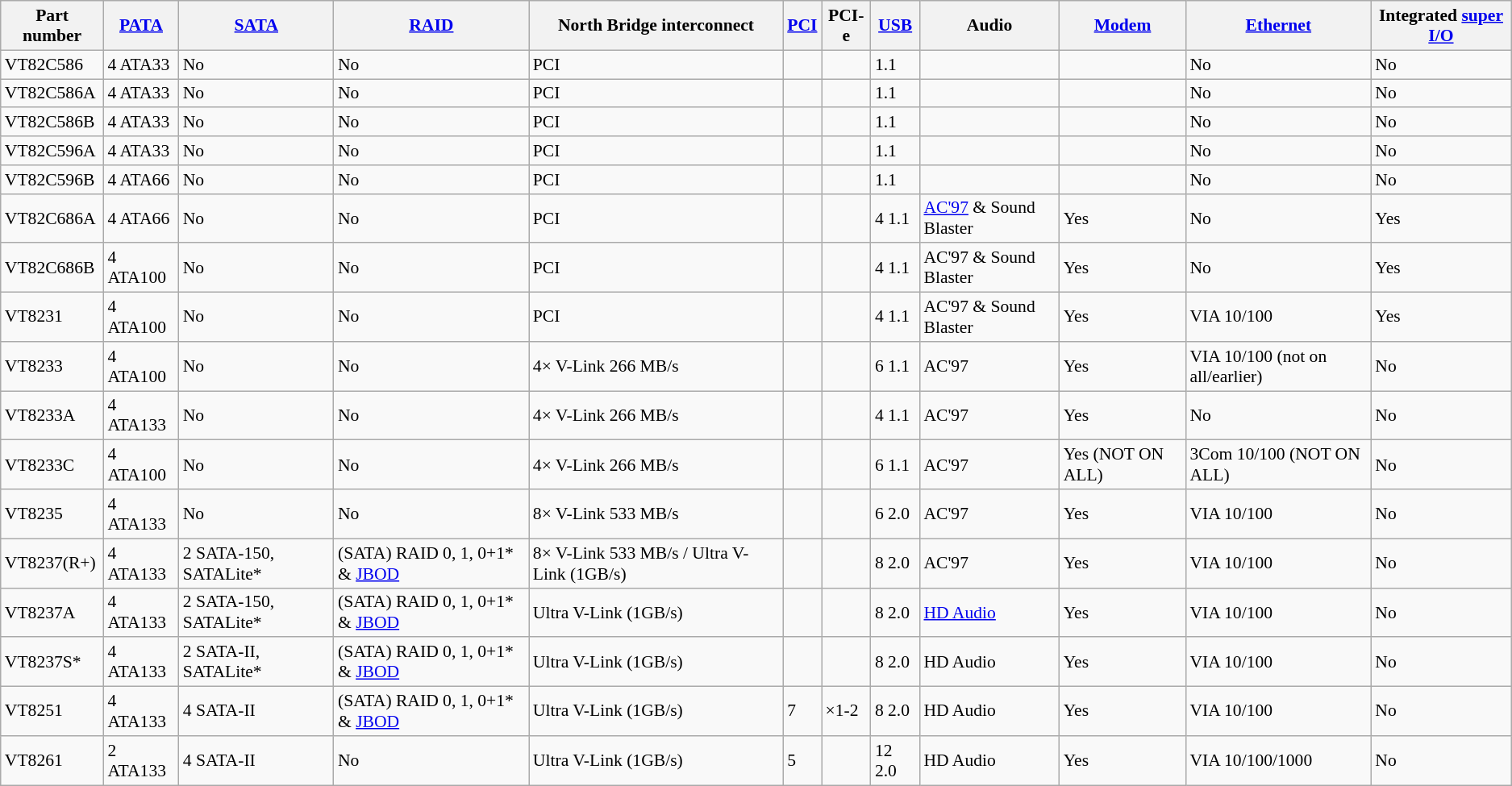<table class="wikitable" style="font-size: 90%;">
<tr>
<th>Part number</th>
<th><a href='#'>PATA</a></th>
<th><a href='#'>SATA</a></th>
<th><a href='#'>RAID</a></th>
<th>North Bridge interconnect</th>
<th><a href='#'>PCI</a></th>
<th>PCI-e</th>
<th><a href='#'>USB</a></th>
<th>Audio</th>
<th><a href='#'>Modem</a></th>
<th><a href='#'>Ethernet</a></th>
<th>Integrated <a href='#'>super I/O</a></th>
</tr>
<tr>
<td>VT82C586</td>
<td>4 ATA33</td>
<td>No</td>
<td>No</td>
<td>PCI</td>
<td></td>
<td></td>
<td>1.1</td>
<td></td>
<td></td>
<td>No</td>
<td>No</td>
</tr>
<tr>
<td>VT82C586A</td>
<td>4 ATA33</td>
<td>No</td>
<td>No</td>
<td>PCI</td>
<td></td>
<td></td>
<td>1.1</td>
<td></td>
<td></td>
<td>No</td>
<td>No</td>
</tr>
<tr>
<td>VT82C586B</td>
<td>4 ATA33</td>
<td>No</td>
<td>No</td>
<td>PCI</td>
<td></td>
<td></td>
<td>1.1</td>
<td></td>
<td></td>
<td>No</td>
<td>No</td>
</tr>
<tr>
<td>VT82C596A</td>
<td>4 ATA33</td>
<td>No</td>
<td>No</td>
<td>PCI</td>
<td></td>
<td></td>
<td>1.1</td>
<td></td>
<td></td>
<td>No</td>
<td>No</td>
</tr>
<tr>
<td>VT82C596B</td>
<td>4 ATA66</td>
<td>No</td>
<td>No</td>
<td>PCI</td>
<td></td>
<td></td>
<td>1.1</td>
<td></td>
<td></td>
<td>No</td>
<td>No</td>
</tr>
<tr>
<td>VT82C686A</td>
<td>4 ATA66</td>
<td>No</td>
<td>No</td>
<td>PCI</td>
<td></td>
<td></td>
<td>4 1.1</td>
<td><a href='#'>AC'97</a> & Sound Blaster</td>
<td>Yes</td>
<td>No</td>
<td>Yes</td>
</tr>
<tr>
<td>VT82C686B</td>
<td>4 ATA100</td>
<td>No</td>
<td>No</td>
<td>PCI</td>
<td></td>
<td></td>
<td>4 1.1</td>
<td>AC'97 & Sound Blaster</td>
<td>Yes</td>
<td>No</td>
<td>Yes</td>
</tr>
<tr>
<td>VT8231</td>
<td>4 ATA100</td>
<td>No</td>
<td>No</td>
<td>PCI</td>
<td></td>
<td></td>
<td>4 1.1</td>
<td>AC'97 & Sound Blaster</td>
<td>Yes</td>
<td>VIA 10/100</td>
<td>Yes</td>
</tr>
<tr>
<td>VT8233</td>
<td>4 ATA100</td>
<td>No</td>
<td>No</td>
<td>4× V-Link 266 MB/s</td>
<td></td>
<td></td>
<td>6 1.1</td>
<td>AC'97</td>
<td>Yes</td>
<td>VIA 10/100 (not on all/earlier)</td>
<td>No</td>
</tr>
<tr>
<td>VT8233A</td>
<td>4 ATA133</td>
<td>No</td>
<td>No</td>
<td>4× V-Link 266 MB/s</td>
<td></td>
<td></td>
<td>4 1.1</td>
<td>AC'97</td>
<td>Yes</td>
<td>No</td>
<td>No</td>
</tr>
<tr>
<td>VT8233C</td>
<td>4 ATA100</td>
<td>No</td>
<td>No</td>
<td>4× V-Link 266 MB/s</td>
<td></td>
<td></td>
<td>6 1.1</td>
<td>AC'97</td>
<td>Yes (NOT ON ALL)</td>
<td>3Com 10/100 (NOT ON ALL)</td>
<td>No</td>
</tr>
<tr>
<td>VT8235</td>
<td>4 ATA133</td>
<td>No</td>
<td>No</td>
<td>8× V-Link 533 MB/s</td>
<td></td>
<td></td>
<td>6 2.0</td>
<td>AC'97</td>
<td>Yes</td>
<td>VIA 10/100</td>
<td>No</td>
</tr>
<tr>
<td>VT8237(R+)</td>
<td>4 ATA133</td>
<td>2 SATA-150, SATALite*</td>
<td>(SATA) RAID 0, 1, 0+1* & <a href='#'>JBOD</a></td>
<td>8× V-Link 533 MB/s / Ultra V-Link (1GB/s)</td>
<td></td>
<td></td>
<td>8 2.0</td>
<td>AC'97</td>
<td>Yes</td>
<td>VIA 10/100</td>
<td>No</td>
</tr>
<tr>
<td>VT8237A</td>
<td>4 ATA133</td>
<td>2 SATA-150, SATALite*</td>
<td>(SATA) RAID 0, 1, 0+1* & <a href='#'>JBOD</a></td>
<td>Ultra V-Link (1GB/s)</td>
<td></td>
<td></td>
<td>8 2.0</td>
<td><a href='#'>HD Audio</a></td>
<td>Yes</td>
<td>VIA 10/100</td>
<td>No</td>
</tr>
<tr>
<td>VT8237S*</td>
<td>4 ATA133</td>
<td>2 SATA-II, SATALite*</td>
<td>(SATA) RAID 0, 1, 0+1* & <a href='#'>JBOD</a></td>
<td>Ultra V-Link (1GB/s)</td>
<td></td>
<td></td>
<td>8 2.0</td>
<td>HD Audio</td>
<td>Yes</td>
<td>VIA 10/100</td>
<td>No</td>
</tr>
<tr>
<td>VT8251</td>
<td>4 ATA133</td>
<td>4 SATA-II</td>
<td>(SATA) RAID 0, 1, 0+1* & <a href='#'>JBOD</a></td>
<td>Ultra V-Link (1GB/s)</td>
<td>7</td>
<td>×1-2</td>
<td>8 2.0</td>
<td>HD Audio</td>
<td>Yes</td>
<td>VIA 10/100</td>
<td>No</td>
</tr>
<tr>
<td>VT8261</td>
<td>2 ATA133</td>
<td>4 SATA-II</td>
<td>No</td>
<td>Ultra V-Link (1GB/s)</td>
<td>5</td>
<td></td>
<td>12 2.0</td>
<td>HD Audio</td>
<td>Yes</td>
<td>VIA 10/100/1000</td>
<td>No</td>
</tr>
</table>
